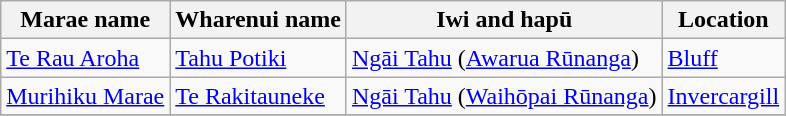<table class="wikitable sortable">
<tr>
<th>Marae name</th>
<th>Wharenui name</th>
<th>Iwi and hapū</th>
<th>Location</th>
</tr>
<tr>
<td><a href='#'>Te Rau Aroha</a></td>
<td><a href='#'>Tahu Potiki</a></td>
<td><a href='#'>Ngāi Tahu</a> (<a href='#'>Awarua Rūnanga</a>)</td>
<td><a href='#'>Bluff</a></td>
</tr>
<tr>
<td><a href='#'>Murihiku Marae</a></td>
<td><a href='#'>Te Rakitauneke</a></td>
<td><a href='#'>Ngāi Tahu</a> (<a href='#'>Waihōpai Rūnanga</a>)</td>
<td><a href='#'>Invercargill</a></td>
</tr>
<tr>
</tr>
</table>
